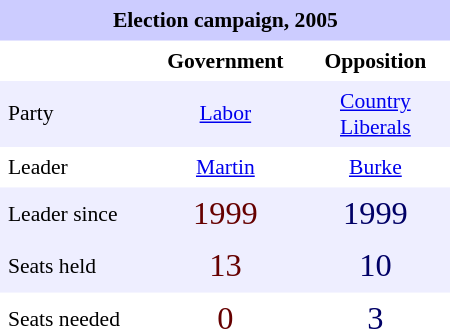<table class="toccolours" cellpadding="5" cellspacing="0" style="float:right; margin:.4em; font-size:90%; width:300px">
<tr>
<td colspan="3" style="text-align:center;"></td>
</tr>
<tr style="background:#ccf;">
<td colspan="3"  style="text-align:center; font-size:100%;"><strong>Election campaign, 2005</strong></td>
</tr>
<tr>
<th style="text-align:left; width:33%;"></th>
<th style="text-align:center; width:33%;">Government</th>
<th style="text-align:center; width:33%;">Opposition</th>
</tr>
<tr style="background:#eef;">
<td>Party</td>
<td style="text-align:center;"><a href='#'>Labor</a></td>
<td style="text-align:center;"><a href='#'>Country Liberals</a></td>
</tr>
<tr>
<td>Leader</td>
<td style="text-align:center;"><a href='#'>Martin</a></td>
<td style="text-align:center;"><a href='#'>Burke</a></td>
</tr>
<tr style="background:#eef;">
<td>Leader since</td>
<td style="text-align:center; font-size:150%; color:#600;">1999</td>
<td style="text-align:center; font-size:150%; color:#006;">1999</td>
</tr>
<tr style="background:#eef;">
<td>Seats held</td>
<td style="text-align:center; font-size:150%; color:#600;">13</td>
<td style="text-align:center; font-size:150%; color:#006;">10</td>
</tr>
<tr>
<td>Seats needed</td>
<td style="text-align:center; font-size:150%; color:#600;">0</td>
<td style="text-align:center; font-size:150%; color:#006;">3</td>
</tr>
</table>
